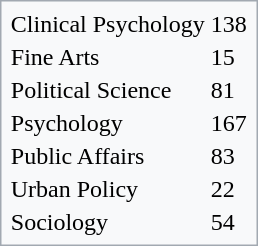<table class="floatright" style="background-color:#f8f9fa; border: 1px solid #a2a9b1; color:black; padding:0.2em;">
<tr>
<td>Clinical Psychology</td>
<td>138</td>
</tr>
<tr>
<td>Fine Arts</td>
<td>15</td>
</tr>
<tr>
<td>Political Science</td>
<td>81</td>
</tr>
<tr>
<td>Psychology</td>
<td>167</td>
</tr>
<tr>
<td>Public Affairs</td>
<td>83</td>
</tr>
<tr>
<td>Urban Policy</td>
<td>22</td>
</tr>
<tr>
<td>Sociology</td>
<td>54</td>
</tr>
</table>
